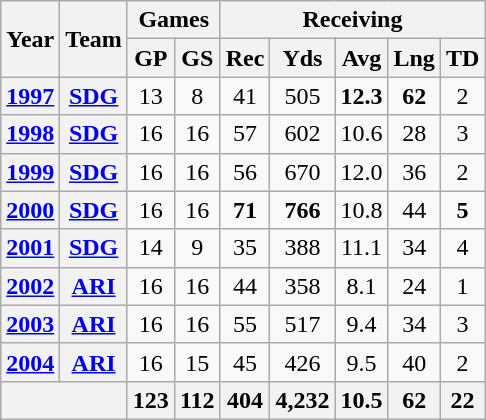<table class="wikitable" style="text-align:center">
<tr>
<th rowspan="2">Year</th>
<th rowspan="2">Team</th>
<th colspan="2">Games</th>
<th colspan="5">Receiving</th>
</tr>
<tr>
<th>GP</th>
<th>GS</th>
<th>Rec</th>
<th>Yds</th>
<th>Avg</th>
<th>Lng</th>
<th>TD</th>
</tr>
<tr>
<th><a href='#'>1997</a></th>
<th><a href='#'>SDG</a></th>
<td>13</td>
<td>8</td>
<td>41</td>
<td>505</td>
<td><strong>12.3</strong></td>
<td><strong>62</strong></td>
<td>2</td>
</tr>
<tr>
<th><a href='#'>1998</a></th>
<th><a href='#'>SDG</a></th>
<td>16</td>
<td>16</td>
<td>57</td>
<td>602</td>
<td>10.6</td>
<td>28</td>
<td>3</td>
</tr>
<tr>
<th><a href='#'>1999</a></th>
<th><a href='#'>SDG</a></th>
<td>16</td>
<td>16</td>
<td>56</td>
<td>670</td>
<td>12.0</td>
<td>36</td>
<td>2</td>
</tr>
<tr>
<th><a href='#'>2000</a></th>
<th><a href='#'>SDG</a></th>
<td>16</td>
<td>16</td>
<td><strong>71</strong></td>
<td><strong>766</strong></td>
<td>10.8</td>
<td>44</td>
<td><strong>5</strong></td>
</tr>
<tr>
<th><a href='#'>2001</a></th>
<th><a href='#'>SDG</a></th>
<td>14</td>
<td>9</td>
<td>35</td>
<td>388</td>
<td>11.1</td>
<td>34</td>
<td>4</td>
</tr>
<tr>
<th><a href='#'>2002</a></th>
<th><a href='#'>ARI</a></th>
<td>16</td>
<td>16</td>
<td>44</td>
<td>358</td>
<td>8.1</td>
<td>24</td>
<td>1</td>
</tr>
<tr>
<th><a href='#'>2003</a></th>
<th><a href='#'>ARI</a></th>
<td>16</td>
<td>16</td>
<td>55</td>
<td>517</td>
<td>9.4</td>
<td>34</td>
<td>3</td>
</tr>
<tr>
<th><a href='#'>2004</a></th>
<th><a href='#'>ARI</a></th>
<td>16</td>
<td>15</td>
<td>45</td>
<td>426</td>
<td>9.5</td>
<td>40</td>
<td>2</td>
</tr>
<tr>
<th colspan="2"></th>
<th>123</th>
<th>112</th>
<th>404</th>
<th>4,232</th>
<th>10.5</th>
<th>62</th>
<th>22</th>
</tr>
</table>
